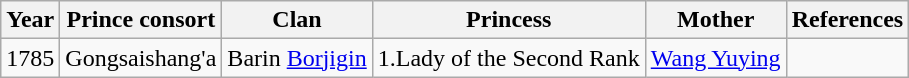<table class="wikitable">
<tr>
<th>Year</th>
<th>Prince consort</th>
<th>Clan</th>
<th>Princess</th>
<th>Mother</th>
<th>References</th>
</tr>
<tr>
<td>1785</td>
<td>Gongsaishang'a</td>
<td>Barin <a href='#'>Borjigin</a></td>
<td>1.Lady of the Second Rank</td>
<td><a href='#'>Wang Yuying</a></td>
<td></td>
</tr>
</table>
